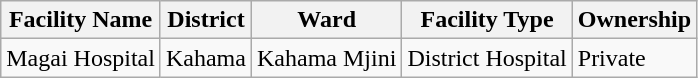<table class="wikitable sortable">
<tr>
<th>Facility Name</th>
<th>District</th>
<th>Ward</th>
<th>Facility Type</th>
<th>Ownership</th>
</tr>
<tr>
<td>Magai Hospital</td>
<td>Kahama</td>
<td>Kahama Mjini</td>
<td>District Hospital</td>
<td>Private</td>
</tr>
</table>
